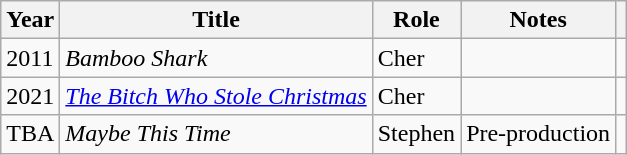<table class="wikitable sortable">
<tr>
<th>Year</th>
<th>Title</th>
<th>Role</th>
<th class="unsortable">Notes</th>
<th></th>
</tr>
<tr>
<td>2011</td>
<td><em>Bamboo Shark</em></td>
<td>Cher</td>
<td></td>
<td style="text-align: center;"></td>
</tr>
<tr>
<td>2021</td>
<td><em><a href='#'>The Bitch Who Stole Christmas</a></em></td>
<td>Cher</td>
<td></td>
<td style="text-align: center;"></td>
</tr>
<tr>
<td>TBA</td>
<td><em>Maybe This Time</em></td>
<td>Stephen</td>
<td>Pre-production</td>
<td style="text-align: center;"></td>
</tr>
</table>
